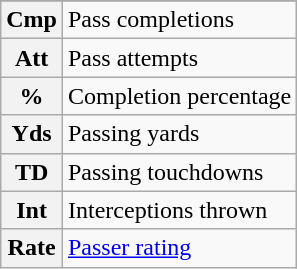<table class="wikitable">
<tr>
</tr>
<tr>
<th>Cmp</th>
<td>Pass completions</td>
</tr>
<tr>
<th>Att</th>
<td>Pass attempts</td>
</tr>
<tr>
<th>%</th>
<td>Completion percentage</td>
</tr>
<tr>
<th>Yds</th>
<td>Passing yards</td>
</tr>
<tr>
<th>TD</th>
<td>Passing touchdowns</td>
</tr>
<tr>
<th>Int</th>
<td>Interceptions thrown</td>
</tr>
<tr>
<th>Rate</th>
<td><a href='#'>Passer rating</a></td>
</tr>
</table>
